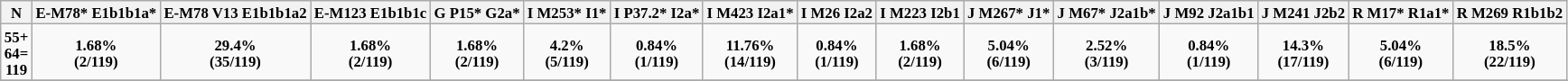<table class="wikitable sortable" style="text-align:center; font-size: 70%;">
<tr>
<th>N</th>
<th>E-M78* E1b1b1a*</th>
<th>E-M78 V13 E1b1b1a2</th>
<th>E-M123 E1b1b1c</th>
<th>G P15* G2a*</th>
<th>I M253* I1*</th>
<th>I P37.2* I2a*</th>
<th>I M423 I2a1*</th>
<th>I M26 I2a2</th>
<th>I M223 I2b1</th>
<th>J M267* J1*</th>
<th>J M67* J2a1b*</th>
<th>J M92 J2a1b1</th>
<th>J M241 J2b2</th>
<th>R M17* R1a1*</th>
<th>R M269 R1b1b2</th>
</tr>
<tr>
<td><strong>55+<br>64=<br>119</strong></td>
<td><strong>1.68%<br>(2/119)</strong></td>
<td><strong>29.4%<br>(35/119)</strong></td>
<td><strong>1.68%<br>(2/119)</strong></td>
<td><strong>1.68%<br>(2/119)</strong></td>
<td><strong>4.2%<br>(5/119)</strong></td>
<td><strong>0.84%<br>(1/119)</strong></td>
<td><strong>11.76%<br>(14/119)</strong></td>
<td><strong>0.84%<br>(1/119)</strong></td>
<td><strong>1.68%<br>(2/119)</strong></td>
<td><strong>5.04%<br>(6/119)</strong></td>
<td><strong>2.52%<br>(3/119)</strong></td>
<td><strong>0.84%<br>(1/119)</strong></td>
<td><strong>14.3%<br>(17/119)</strong></td>
<td><strong>5.04%<br>(6/119)</strong></td>
<td><strong>18.5%<br>(22/119)</strong></td>
</tr>
<tr>
</tr>
</table>
